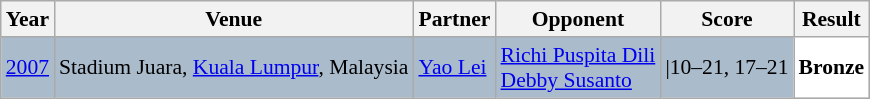<table class="sortable wikitable" style="font-size: 90%;">
<tr>
<th>Year</th>
<th>Venue</th>
<th>Partner</th>
<th>Opponent</th>
<th>Score</th>
<th>Result</th>
</tr>
<tr style="background:#AABBCC">
<td align="center"><a href='#'>2007</a></td>
<td align="left">Stadium Juara, <a href='#'>Kuala Lumpur</a>, Malaysia</td>
<td align="left"> <a href='#'>Yao Lei</a></td>
<td align="left"> <a href='#'>Richi Puspita Dili</a><br> <a href='#'>Debby Susanto</a></td>
<td align="left">|10–21, 17–21</td>
<td style="text-align:left; background:white"> <strong>Bronze</strong></td>
</tr>
</table>
